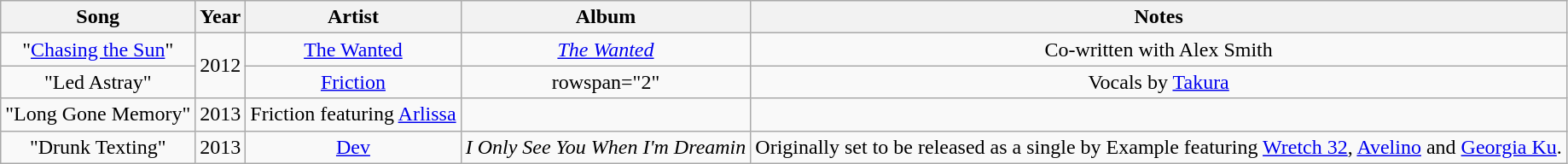<table class="wikitable plainrowheaders" style="text-align:center;">
<tr>
<th scope="col">Song</th>
<th scope="col">Year</th>
<th scope="col">Artist</th>
<th scope="col">Album</th>
<th scope="col">Notes</th>
</tr>
<tr>
<td>"<a href='#'>Chasing the Sun</a>"</td>
<td rowspan="2">2012</td>
<td><a href='#'>The Wanted</a></td>
<td><em><a href='#'>The Wanted</a></em></td>
<td>Co-written with Alex Smith</td>
</tr>
<tr>
<td>"Led Astray"</td>
<td><a href='#'>Friction</a></td>
<td>rowspan="2" </td>
<td>Vocals by <a href='#'>Takura</a></td>
</tr>
<tr>
<td>"Long Gone Memory"</td>
<td>2013</td>
<td>Friction featuring <a href='#'>Arlissa</a></td>
<td></td>
</tr>
<tr>
<td>"Drunk Texting"</td>
<td>2013</td>
<td><a href='#'>Dev</a></td>
<td><em>I Only See You When I'm Dreamin<strong></td>
<td>Originally set to be released as a single by Example featuring <a href='#'>Wretch 32</a>, <a href='#'>Avelino</a> and <a href='#'>Georgia Ku</a>.</td>
</tr>
</table>
